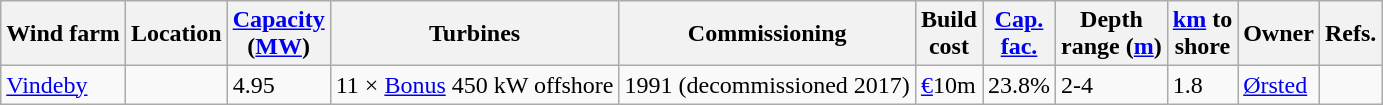<table class="wikitable sortable">
<tr>
<th>Wind farm</th>
<th>Location</th>
<th><a href='#'>Capacity</a><br> (<a href='#'>MW</a>)</th>
<th>Turbines</th>
<th>Commissioning</th>
<th>Build<br>cost</th>
<th><a href='#'>Cap.<br>fac.</a></th>
<th>Depth<br>range (<a href='#'>m</a>)</th>
<th><a href='#'>km</a> to<br>shore</th>
<th>Owner</th>
<th>Refs.</th>
</tr>
<tr>
<td><a href='#'>Vindeby</a></td>
<td></td>
<td>4.95</td>
<td>11 × <a href='#'>Bonus</a> 450 kW offshore</td>
<td>1991 (decommissioned 2017)</td>
<td data-sort-value="10000000"><a href='#'>€</a>10m</td>
<td>23.8%</td>
<td>2-4</td>
<td>1.8</td>
<td><a href='#'>Ørsted</a> </td>
<td></td>
</tr>
</table>
